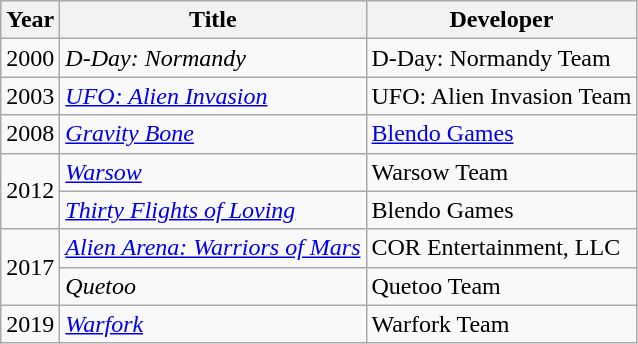<table class="wikitable sortable">
<tr>
<th>Year</th>
<th>Title</th>
<th>Developer</th>
</tr>
<tr>
<td>2000</td>
<td><em>D-Day: Normandy</em></td>
<td>D-Day: Normandy Team</td>
</tr>
<tr>
<td>2003</td>
<td><em><a href='#'>UFO: Alien Invasion</a></em></td>
<td>UFO: Alien Invasion Team</td>
</tr>
<tr>
<td>2008</td>
<td><em><a href='#'>Gravity Bone</a></em></td>
<td><a href='#'>Blendo Games</a></td>
</tr>
<tr>
<td rowspan="2">2012</td>
<td><em><a href='#'>Warsow</a></em></td>
<td>Warsow Team</td>
</tr>
<tr>
<td><em><a href='#'>Thirty Flights of Loving</a></em></td>
<td>Blendo Games</td>
</tr>
<tr>
<td rowspan="2">2017</td>
<td><em><a href='#'>Alien Arena: Warriors of Mars</a></em></td>
<td>COR Entertainment, LLC</td>
</tr>
<tr>
<td><em>Quetoo</em></td>
<td>Quetoo Team</td>
</tr>
<tr>
<td>2019</td>
<td><em><a href='#'>Warfork</a></em></td>
<td>Warfork Team</td>
</tr>
</table>
